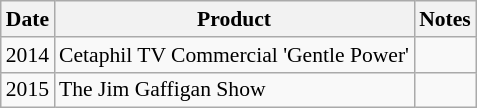<table class="wikitable" style="font-size: 90%;">
<tr>
<th>Date</th>
<th>Product</th>
<th>Notes</th>
</tr>
<tr>
<td>2014</td>
<td>Cetaphil TV Commercial 'Gentle Power'</td>
<td></td>
</tr>
<tr>
<td>2015</td>
<td>The Jim Gaffigan Show</td>
<td></td>
</tr>
</table>
